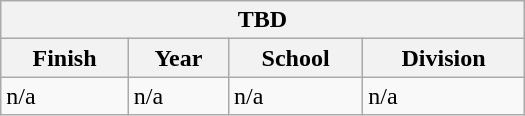<table class="wikitable" width="350">
<tr>
<th colspan=4>TBD</th>
</tr>
<tr>
<th>Finish</th>
<th>Year</th>
<th>School</th>
<th>Division</th>
</tr>
<tr>
<td>n/a</td>
<td>n/a</td>
<td>n/a</td>
<td>n/a</td>
</tr>
</table>
